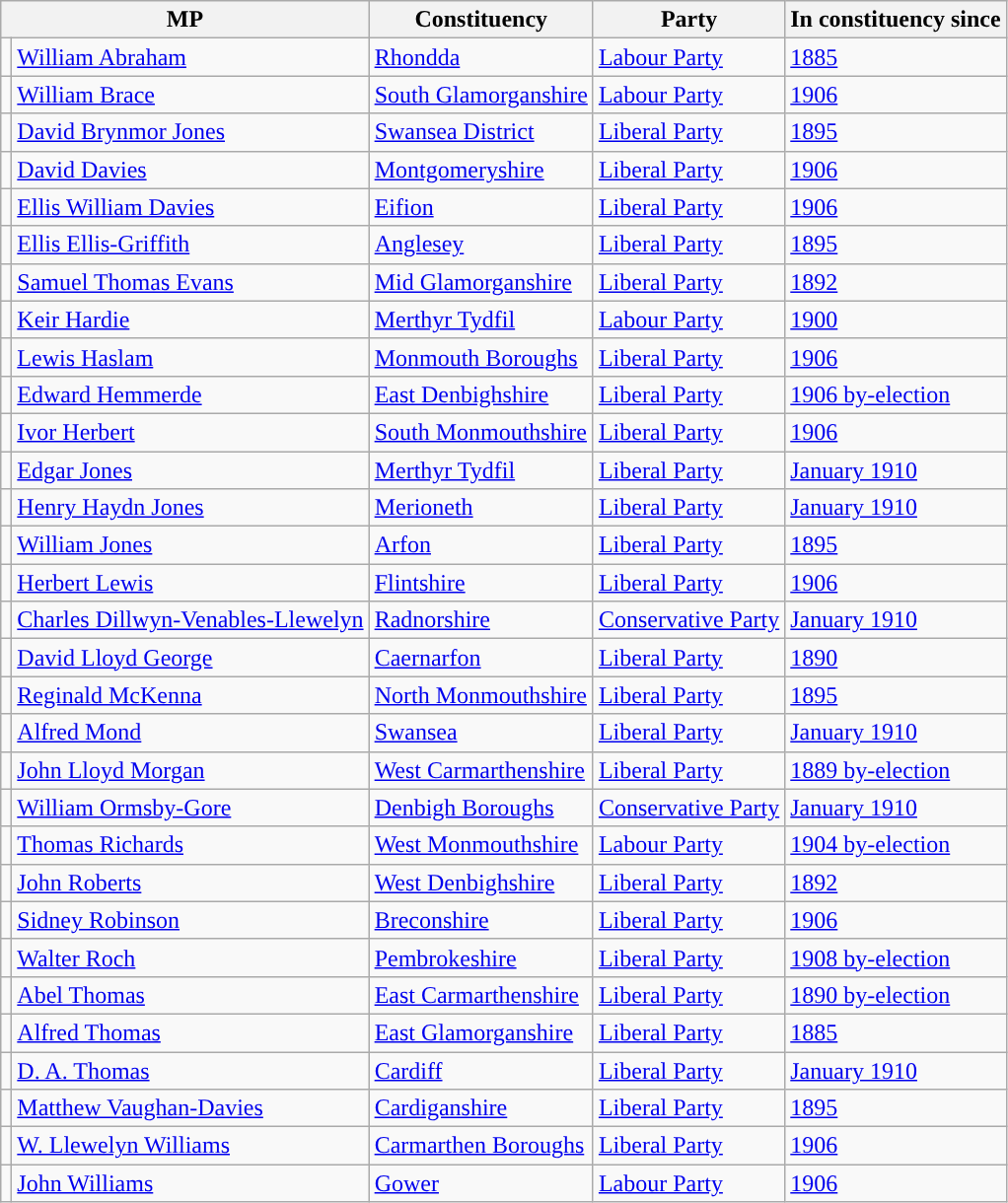<table class="wikitable sortable">
<tr>
<th colspan="2">MP</th>
<th>Constituency</th>
<th>Party</th>
<th>In constituency since</th>
</tr>
<tr>
<td style="color:inherit;background-color: "></td>
<td><a href='#'>William Abraham</a></td>
<td><a href='#'>Rhondda</a></td>
<td><a href='#'>Labour Party</a></td>
<td><a href='#'>1885</a></td>
</tr>
<tr>
<td style="color:inherit;background-color: "></td>
<td><a href='#'>William Brace</a></td>
<td><a href='#'>South Glamorganshire</a></td>
<td><a href='#'>Labour Party</a></td>
<td><a href='#'>1906</a></td>
</tr>
<tr>
<td style="color:inherit;background-color: "></td>
<td><a href='#'>David Brynmor Jones</a></td>
<td><a href='#'>Swansea District</a></td>
<td><a href='#'>Liberal Party</a></td>
<td><a href='#'>1895</a></td>
</tr>
<tr>
<td style="color:inherit;background-color: "></td>
<td><a href='#'>David Davies</a></td>
<td><a href='#'>Montgomeryshire</a></td>
<td><a href='#'>Liberal Party</a></td>
<td><a href='#'>1906</a></td>
</tr>
<tr>
<td style="color:inherit;background-color: "></td>
<td><a href='#'>Ellis William Davies</a></td>
<td><a href='#'>Eifion</a></td>
<td><a href='#'>Liberal Party</a></td>
<td><a href='#'>1906</a></td>
</tr>
<tr>
<td style="color:inherit;background-color: "></td>
<td><a href='#'>Ellis Ellis-Griffith</a></td>
<td><a href='#'>Anglesey</a></td>
<td><a href='#'>Liberal Party</a></td>
<td><a href='#'>1895</a></td>
</tr>
<tr>
<td style="color:inherit;background-color: "></td>
<td><a href='#'>Samuel Thomas Evans</a></td>
<td><a href='#'>Mid Glamorganshire</a></td>
<td><a href='#'>Liberal Party</a></td>
<td><a href='#'>1892</a></td>
</tr>
<tr>
<td style="color:inherit;background-color: "></td>
<td><a href='#'>Keir Hardie</a></td>
<td><a href='#'>Merthyr Tydfil</a></td>
<td><a href='#'>Labour Party</a></td>
<td><a href='#'>1900</a></td>
</tr>
<tr>
<td style="color:inherit;background-color: "></td>
<td><a href='#'>Lewis Haslam</a></td>
<td><a href='#'>Monmouth Boroughs</a></td>
<td><a href='#'>Liberal Party</a></td>
<td><a href='#'>1906</a></td>
</tr>
<tr>
<td style="color:inherit;background-color: "></td>
<td><a href='#'>Edward Hemmerde</a></td>
<td><a href='#'>East Denbighshire</a></td>
<td><a href='#'>Liberal Party</a></td>
<td><a href='#'>1906 by-election</a></td>
</tr>
<tr>
<td style="color:inherit;background-color: "></td>
<td><a href='#'>Ivor Herbert</a></td>
<td><a href='#'>South Monmouthshire</a></td>
<td><a href='#'>Liberal Party</a></td>
<td><a href='#'>1906</a></td>
</tr>
<tr>
<td style="color:inherit;background-color: "></td>
<td><a href='#'>Edgar Jones</a></td>
<td><a href='#'>Merthyr Tydfil</a></td>
<td><a href='#'>Liberal Party</a></td>
<td><a href='#'>January 1910</a></td>
</tr>
<tr>
<td style="color:inherit;background-color: "></td>
<td><a href='#'>Henry Haydn Jones</a></td>
<td><a href='#'>Merioneth</a></td>
<td><a href='#'>Liberal Party</a></td>
<td><a href='#'>January 1910</a></td>
</tr>
<tr>
<td style="color:inherit;background-color: "></td>
<td><a href='#'>William Jones</a></td>
<td><a href='#'>Arfon</a></td>
<td><a href='#'>Liberal Party</a></td>
<td><a href='#'>1895</a></td>
</tr>
<tr>
<td style="color:inherit;background-color: "></td>
<td><a href='#'>Herbert Lewis</a></td>
<td><a href='#'>Flintshire</a></td>
<td><a href='#'>Liberal Party</a></td>
<td><a href='#'>1906</a></td>
</tr>
<tr>
<td style="color:inherit;background-color: "></td>
<td><a href='#'>Charles Dillwyn-Venables-Llewelyn</a></td>
<td><a href='#'>Radnorshire</a></td>
<td><a href='#'>Conservative Party</a></td>
<td><a href='#'>January 1910</a></td>
</tr>
<tr>
<td style="color:inherit;background-color: "></td>
<td><a href='#'>David Lloyd George</a></td>
<td><a href='#'>Caernarfon</a></td>
<td><a href='#'>Liberal Party</a></td>
<td><a href='#'>1890</a></td>
</tr>
<tr>
<td style="color:inherit;background-color: "></td>
<td><a href='#'>Reginald McKenna</a></td>
<td><a href='#'>North Monmouthshire</a></td>
<td><a href='#'>Liberal Party</a></td>
<td><a href='#'>1895</a></td>
</tr>
<tr>
<td style="color:inherit;background-color: "></td>
<td><a href='#'>Alfred Mond</a></td>
<td><a href='#'>Swansea</a></td>
<td><a href='#'>Liberal Party</a></td>
<td><a href='#'>January 1910</a></td>
</tr>
<tr>
<td style="color:inherit;background-color: "></td>
<td><a href='#'>John Lloyd Morgan</a></td>
<td><a href='#'>West Carmarthenshire</a></td>
<td><a href='#'>Liberal Party</a></td>
<td><a href='#'>1889 by-election</a></td>
</tr>
<tr>
<td style="color:inherit;background-color: "></td>
<td><a href='#'>William Ormsby-Gore</a></td>
<td><a href='#'>Denbigh Boroughs</a></td>
<td><a href='#'>Conservative Party</a></td>
<td><a href='#'>January 1910</a></td>
</tr>
<tr>
<td style="color:inherit;background-color: "></td>
<td><a href='#'>Thomas Richards</a></td>
<td><a href='#'>West Monmouthshire</a></td>
<td><a href='#'>Labour Party</a></td>
<td><a href='#'>1904 by-election</a></td>
</tr>
<tr>
<td style="color:inherit;background-color: "></td>
<td><a href='#'>John Roberts</a></td>
<td><a href='#'>West Denbighshire</a></td>
<td><a href='#'>Liberal Party</a></td>
<td><a href='#'>1892</a></td>
</tr>
<tr>
<td style="color:inherit;background-color: "></td>
<td><a href='#'>Sidney Robinson</a></td>
<td><a href='#'>Breconshire</a></td>
<td><a href='#'>Liberal Party</a></td>
<td><a href='#'>1906</a></td>
</tr>
<tr>
<td style="color:inherit;background-color: "></td>
<td><a href='#'>Walter Roch</a></td>
<td><a href='#'>Pembrokeshire</a></td>
<td><a href='#'>Liberal Party</a></td>
<td><a href='#'>1908 by-election</a></td>
</tr>
<tr>
<td style="color:inherit;background-color: "></td>
<td><a href='#'>Abel Thomas</a></td>
<td><a href='#'>East Carmarthenshire</a></td>
<td><a href='#'>Liberal Party</a></td>
<td><a href='#'>1890 by-election</a></td>
</tr>
<tr>
<td style="color:inherit;background-color: "></td>
<td><a href='#'>Alfred Thomas</a></td>
<td><a href='#'>East Glamorganshire</a></td>
<td><a href='#'>Liberal Party</a></td>
<td><a href='#'>1885</a></td>
</tr>
<tr>
<td style="color:inherit;background-color: "></td>
<td><a href='#'>D. A. Thomas</a></td>
<td><a href='#'>Cardiff</a></td>
<td><a href='#'>Liberal Party</a></td>
<td><a href='#'>January 1910</a></td>
</tr>
<tr>
<td style="color:inherit;background-color: "></td>
<td><a href='#'>Matthew Vaughan-Davies</a></td>
<td><a href='#'>Cardiganshire</a></td>
<td><a href='#'>Liberal Party</a></td>
<td><a href='#'>1895</a></td>
</tr>
<tr>
<td style="color:inherit;background-color: "></td>
<td><a href='#'>W. Llewelyn Williams</a></td>
<td><a href='#'>Carmarthen Boroughs</a></td>
<td><a href='#'>Liberal Party</a></td>
<td><a href='#'>1906</a></td>
</tr>
<tr>
<td style="color:inherit;background-color: "></td>
<td><a href='#'>John Williams</a></td>
<td><a href='#'>Gower</a></td>
<td><a href='#'>Labour Party</a></td>
<td><a href='#'>1906</a></td>
</tr>
</table>
